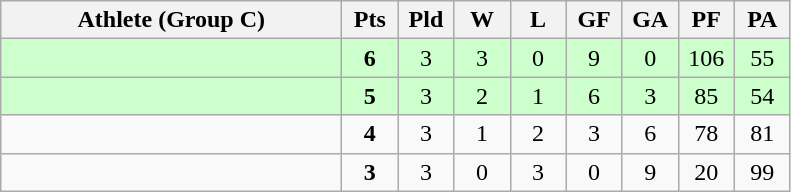<table class="wikitable" style="text-align: center;">
<tr>
<th width="220">Athlete (Group C)</th>
<th width="30">Pts</th>
<th width="30">Pld</th>
<th width="30">W</th>
<th width="30">L</th>
<th width="30">GF</th>
<th width="30">GA</th>
<th width="30">PF</th>
<th width="30">PA</th>
</tr>
<tr bgcolor=#ccffcc>
<td style="text-align:left;"></td>
<td><strong>6</strong></td>
<td>3</td>
<td>3</td>
<td>0</td>
<td>9</td>
<td>0</td>
<td>106</td>
<td>55</td>
</tr>
<tr bgcolor=#ccffcc>
<td style="text-align:left;"></td>
<td><strong>5</strong></td>
<td>3</td>
<td>2</td>
<td>1</td>
<td>6</td>
<td>3</td>
<td>85</td>
<td>54</td>
</tr>
<tr>
<td style="text-align:left;"></td>
<td><strong>4</strong></td>
<td>3</td>
<td>1</td>
<td>2</td>
<td>3</td>
<td>6</td>
<td>78</td>
<td>81</td>
</tr>
<tr>
<td style="text-align:left;"></td>
<td><strong>3</strong></td>
<td>3</td>
<td>0</td>
<td>3</td>
<td>0</td>
<td>9</td>
<td>20</td>
<td>99</td>
</tr>
</table>
